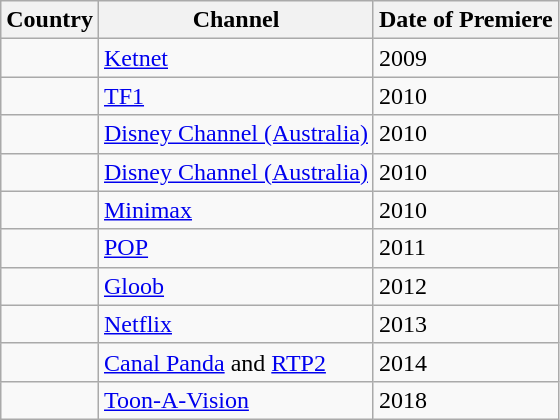<table class="wikitable">
<tr>
<th>Country</th>
<th>Channel</th>
<th>Date of Premiere</th>
</tr>
<tr>
<td></td>
<td><a href='#'>Ketnet</a></td>
<td>2009</td>
</tr>
<tr>
<td></td>
<td><a href='#'>TF1</a></td>
<td>2010</td>
</tr>
<tr>
<td></td>
<td><a href='#'>Disney Channel (Australia)</a></td>
<td>2010</td>
</tr>
<tr>
<td></td>
<td><a href='#'>Disney Channel (Australia)</a></td>
<td>2010</td>
</tr>
<tr>
<td></td>
<td><a href='#'>Minimax</a></td>
<td>2010</td>
</tr>
<tr>
<td></td>
<td><a href='#'>POP</a></td>
<td>2011</td>
</tr>
<tr>
<td></td>
<td><a href='#'>Gloob</a></td>
<td>2012</td>
</tr>
<tr>
<td></td>
<td><a href='#'>Netflix</a></td>
<td>2013</td>
</tr>
<tr>
<td></td>
<td><a href='#'>Canal Panda</a> and <a href='#'>RTP2</a></td>
<td>2014</td>
</tr>
<tr>
<td></td>
<td><a href='#'>Toon-A-Vision</a></td>
<td>2018</td>
</tr>
</table>
